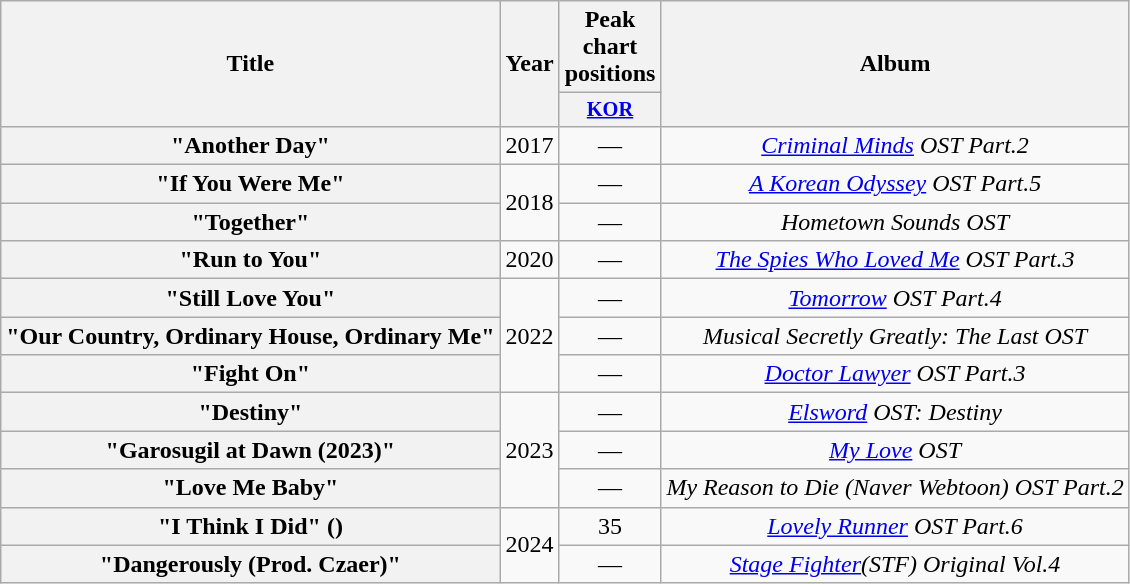<table class="wikitable plainrowheaders" style="text-align:center">
<tr>
<th scope="col" rowspan="2">Title</th>
<th scope="col" rowspan="2">Year</th>
<th scope="col">Peak chart positions</th>
<th scope="col" rowspan="2">Album</th>
</tr>
<tr>
<th scope="col" style="width:3em;font-size:85%;"><a href='#'>KOR</a><br></th>
</tr>
<tr>
<th scope="row">"Another Day"</th>
<td>2017</td>
<td>—</td>
<td><em><a href='#'>Criminal Minds</a> OST Part.2</em></td>
</tr>
<tr>
<th scope="row">"If You Were Me" <br> </th>
<td rowspan="2">2018</td>
<td>—</td>
<td><em><a href='#'>A Korean Odyssey</a> OST Part.5</em></td>
</tr>
<tr>
<th scope="row">"Together" <br> </th>
<td>—</td>
<td><em>Hometown Sounds OST</em></td>
</tr>
<tr>
<th scope="row">"Run to You"</th>
<td>2020</td>
<td>—</td>
<td><em><a href='#'>The Spies Who Loved Me</a> OST Part.3</em></td>
</tr>
<tr>
<th scope="row">"Still Love You"</th>
<td rowspan="3">2022</td>
<td>—</td>
<td><em><a href='#'>Tomorrow</a> OST Part.4</em></td>
</tr>
<tr>
<th scope="row">"Our Country, Ordinary House, Ordinary Me" <br> </th>
<td>—</td>
<td><em>Musical Secretly Greatly: The Last OST</em></td>
</tr>
<tr>
<th scope="row">"Fight On"</th>
<td>—</td>
<td><em><a href='#'>Doctor Lawyer</a> OST Part.3</em></td>
</tr>
<tr>
<th scope="row">"Destiny"</th>
<td rowspan="3">2023</td>
<td>—</td>
<td><em><a href='#'>Elsword</a> OST: Destiny</em></td>
</tr>
<tr>
<th scope="row">"Garosugil at Dawn (2023)" <br> </th>
<td>—</td>
<td><em><a href='#'>My Love</a> OST</em></td>
</tr>
<tr>
<th scope="row">"Love Me Baby"</th>
<td>—</td>
<td><em>My Reason to Die (Naver Webtoon) OST Part.2</em></td>
</tr>
<tr>
<th scope="row">"I Think I Did" ()</th>
<td rowspan="2">2024</td>
<td>35</td>
<td><em><a href='#'>Lovely Runner</a> OST Part.6</em></td>
</tr>
<tr>
<th scope="row">"Dangerously (Prod. Czaer)" <br> </th>
<td>—</td>
<td><em><a href='#'>Stage Fighter</a>(STF) Original Vol.4</em></td>
</tr>
</table>
